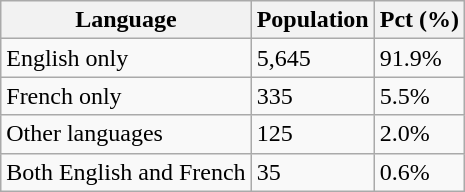<table class="wikitable">
<tr>
<th>Language</th>
<th>Population</th>
<th>Pct (%)</th>
</tr>
<tr>
<td>English only</td>
<td>5,645</td>
<td>91.9%</td>
</tr>
<tr>
<td>French only</td>
<td>335</td>
<td>5.5%</td>
</tr>
<tr>
<td>Other languages</td>
<td>125</td>
<td>2.0%</td>
</tr>
<tr>
<td>Both English and French</td>
<td>35</td>
<td>0.6%</td>
</tr>
</table>
